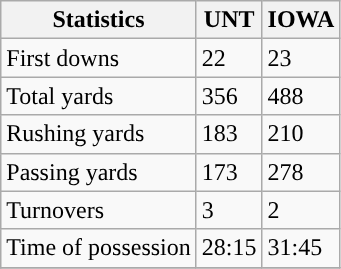<table class="wikitable">
<tr>
<th>Statistics</th>
<th>UNT</th>
<th>IOWA</th>
</tr>
<tr>
<td>First downs</td>
<td>22</td>
<td>23</td>
</tr>
<tr>
<td>Total yards</td>
<td>356</td>
<td>488</td>
</tr>
<tr>
<td>Rushing yards</td>
<td>183</td>
<td>210</td>
</tr>
<tr>
<td>Passing yards</td>
<td>173</td>
<td>278</td>
</tr>
<tr>
<td>Turnovers</td>
<td>3</td>
<td>2</td>
</tr>
<tr>
<td>Time of possession</td>
<td>28:15</td>
<td>31:45</td>
</tr>
<tr>
</tr>
</table>
